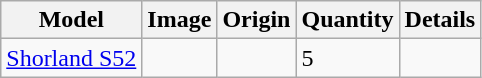<table class="wikitable">
<tr>
<th>Model</th>
<th>Image</th>
<th>Origin</th>
<th>Quantity</th>
<th>Details</th>
</tr>
<tr>
<td><a href='#'>Shorland S52</a></td>
<td></td>
<td></td>
<td>5</td>
<td></td>
</tr>
</table>
